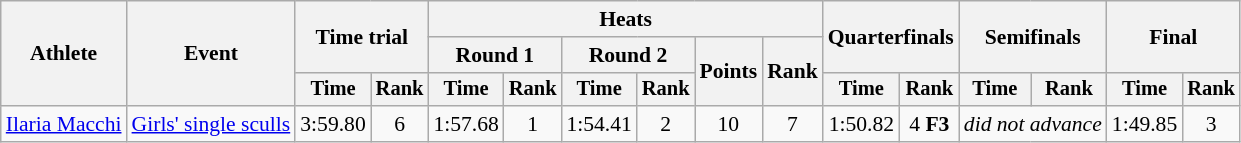<table class="wikitable" style="font-size:90%">
<tr>
<th rowspan="3">Athlete</th>
<th rowspan="3">Event</th>
<th colspan="2" rowspan="2">Time trial</th>
<th colspan="6">Heats</th>
<th colspan="2" rowspan="2">Quarterfinals</th>
<th colspan="2" rowspan="2">Semifinals</th>
<th colspan="2" rowspan="2">Final</th>
</tr>
<tr>
<th colspan="2">Round 1</th>
<th colspan="2">Round 2</th>
<th rowspan="2">Points</th>
<th rowspan="2">Rank</th>
</tr>
<tr style="font-size:95%">
<th>Time</th>
<th>Rank</th>
<th>Time</th>
<th>Rank</th>
<th>Time</th>
<th>Rank</th>
<th>Time</th>
<th>Rank</th>
<th>Time</th>
<th>Rank</th>
<th>Time</th>
<th>Rank</th>
</tr>
<tr align=center>
<td align=left><a href='#'>Ilaria Macchi</a></td>
<td align=left><a href='#'>Girls' single sculls</a></td>
<td>3:59.80</td>
<td>6</td>
<td>1:57.68</td>
<td>1</td>
<td>1:54.41</td>
<td>2</td>
<td>10</td>
<td>7</td>
<td>1:50.82</td>
<td>4 <strong>F3</strong></td>
<td Colspan=2><em>did not advance</em></td>
<td>1:49.85</td>
<td>3</td>
</tr>
</table>
